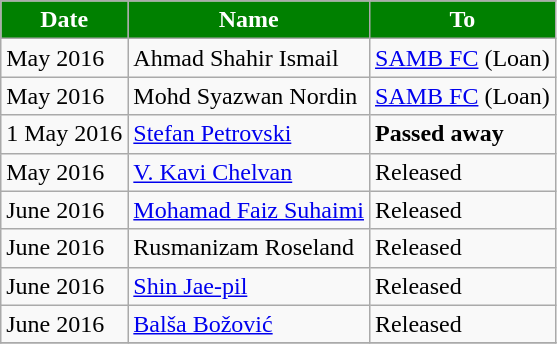<table class="wikitable sortable">
<tr>
<th style="background:Green; color:White;">Date</th>
<th style="background:Green; color:White;">Name</th>
<th style="background:Green; color:White;">To</th>
</tr>
<tr>
<td>May 2016</td>
<td> Ahmad Shahir Ismail</td>
<td> <a href='#'>SAMB FC</a> (Loan)</td>
</tr>
<tr>
<td>May 2016</td>
<td> Mohd Syazwan Nordin</td>
<td> <a href='#'>SAMB FC</a> (Loan)</td>
</tr>
<tr>
<td>1 May 2016</td>
<td>  <a href='#'>Stefan Petrovski</a></td>
<td><strong>Passed away</strong> </td>
</tr>
<tr>
<td>May 2016</td>
<td> <a href='#'>V. Kavi Chelvan</a></td>
<td>Released</td>
</tr>
<tr>
<td>June 2016</td>
<td> <a href='#'>Mohamad Faiz Suhaimi</a></td>
<td>Released</td>
</tr>
<tr>
<td>June 2016</td>
<td> Rusmanizam Roseland</td>
<td>Released</td>
</tr>
<tr>
<td>June 2016</td>
<td> <a href='#'>Shin Jae-pil</a></td>
<td>Released</td>
</tr>
<tr>
<td>June 2016</td>
<td> <a href='#'>Balša Božović</a></td>
<td>Released</td>
</tr>
<tr>
</tr>
</table>
